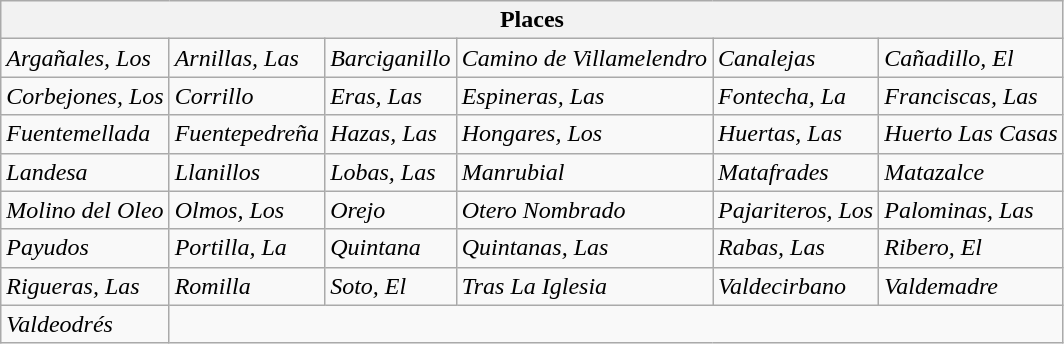<table class="wikitable" align=>
<tr>
<th colspan="6">Places</th>
</tr>
<tr>
<td><em>Argañales, Los</em></td>
<td><em>Arnillas, Las</em></td>
<td><em>Barciganillo</em></td>
<td><em>Camino de Villamelendro</em></td>
<td><em>Canalejas</em></td>
<td><em>Cañadillo, El</em></td>
</tr>
<tr>
<td><em>Corbejones, Los</em></td>
<td><em>Corrillo</em></td>
<td><em>Eras, Las</em></td>
<td><em>Espineras, Las</em></td>
<td><em>Fontecha, La</em></td>
<td><em>Franciscas, Las</em></td>
</tr>
<tr>
<td><em>Fuentemellada</em></td>
<td><em>Fuentepedreña</em></td>
<td><em>Hazas, Las</em></td>
<td><em>Hongares, Los</em></td>
<td><em>Huertas, Las</em></td>
<td><em>Huerto Las Casas</em></td>
</tr>
<tr>
<td><em>Landesa</em></td>
<td><em>Llanillos</em></td>
<td><em>Lobas, Las</em></td>
<td><em>Manrubial</em></td>
<td><em>Matafrades</em></td>
<td><em>Matazalce</em></td>
</tr>
<tr>
<td><em>Molino del Oleo</em></td>
<td><em>Olmos, Los</em></td>
<td><em>Orejo</em></td>
<td><em>Otero Nombrado</em></td>
<td><em>Pajariteros, Los</em></td>
<td><em>Palominas, Las</em></td>
</tr>
<tr>
<td><em>Payudos</em></td>
<td><em>Portilla, La</em></td>
<td><em>Quintana</em></td>
<td><em>Quintanas, Las</em></td>
<td><em>Rabas, Las</em></td>
<td><em>Ribero, El</em></td>
</tr>
<tr>
<td><em>Rigueras, Las</em></td>
<td><em>Romilla</em></td>
<td><em>Soto, El</em></td>
<td><em>Tras La Iglesia</em></td>
<td><em>Valdecirbano</em></td>
<td><em>Valdemadre</em></td>
</tr>
<tr>
<td><em>Valdeodrés</em></td>
</tr>
</table>
